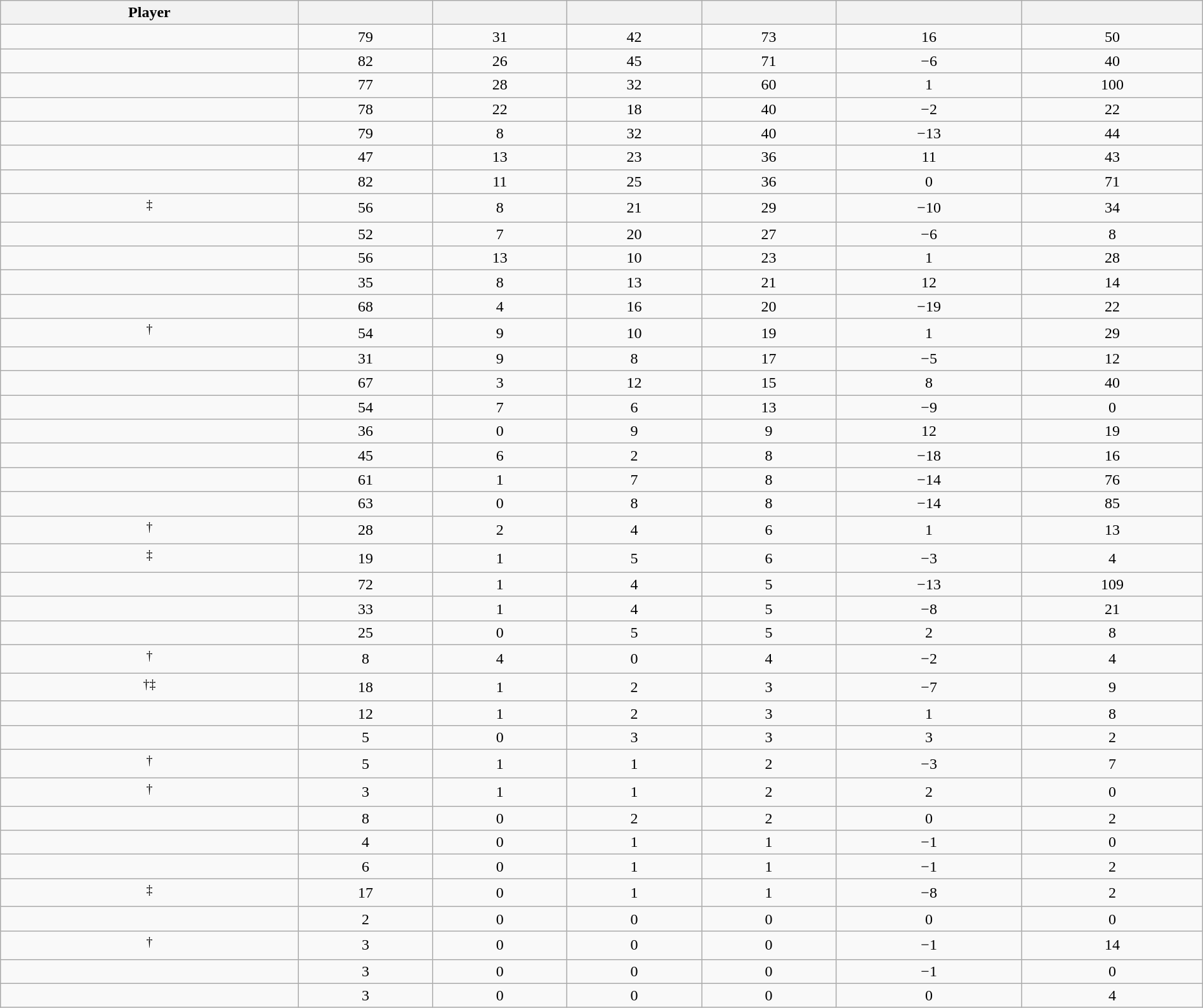<table class="wikitable sortable" style="width:100%; text-align:center;">
<tr>
<th>Player</th>
<th></th>
<th></th>
<th></th>
<th></th>
<th data-sort-type="number"></th>
<th></th>
</tr>
<tr>
<td></td>
<td>79</td>
<td>31</td>
<td>42</td>
<td>73</td>
<td>16</td>
<td>50</td>
</tr>
<tr>
<td></td>
<td>82</td>
<td>26</td>
<td>45</td>
<td>71</td>
<td>−6</td>
<td>40</td>
</tr>
<tr>
<td></td>
<td>77</td>
<td>28</td>
<td>32</td>
<td>60</td>
<td>1</td>
<td>100</td>
</tr>
<tr>
<td></td>
<td>78</td>
<td>22</td>
<td>18</td>
<td>40</td>
<td>−2</td>
<td>22</td>
</tr>
<tr>
<td></td>
<td>79</td>
<td>8</td>
<td>32</td>
<td>40</td>
<td>−13</td>
<td>44</td>
</tr>
<tr>
<td></td>
<td>47</td>
<td>13</td>
<td>23</td>
<td>36</td>
<td>11</td>
<td>43</td>
</tr>
<tr>
<td></td>
<td>82</td>
<td>11</td>
<td>25</td>
<td>36</td>
<td>0</td>
<td>71</td>
</tr>
<tr>
<td><sup>‡</sup></td>
<td>56</td>
<td>8</td>
<td>21</td>
<td>29</td>
<td>−10</td>
<td>34</td>
</tr>
<tr>
<td></td>
<td>52</td>
<td>7</td>
<td>20</td>
<td>27</td>
<td>−6</td>
<td>8</td>
</tr>
<tr>
<td></td>
<td>56</td>
<td>13</td>
<td>10</td>
<td>23</td>
<td>1</td>
<td>28</td>
</tr>
<tr>
<td></td>
<td>35</td>
<td>8</td>
<td>13</td>
<td>21</td>
<td>12</td>
<td>14</td>
</tr>
<tr>
<td></td>
<td>68</td>
<td>4</td>
<td>16</td>
<td>20</td>
<td>−19</td>
<td>22</td>
</tr>
<tr>
<td><sup>†</sup></td>
<td>54</td>
<td>9</td>
<td>10</td>
<td>19</td>
<td>1</td>
<td>29</td>
</tr>
<tr>
<td></td>
<td>31</td>
<td>9</td>
<td>8</td>
<td>17</td>
<td>−5</td>
<td>12</td>
</tr>
<tr>
<td></td>
<td>67</td>
<td>3</td>
<td>12</td>
<td>15</td>
<td>8</td>
<td>40</td>
</tr>
<tr>
<td></td>
<td>54</td>
<td>7</td>
<td>6</td>
<td>13</td>
<td>−9</td>
<td>0</td>
</tr>
<tr>
<td></td>
<td>36</td>
<td>0</td>
<td>9</td>
<td>9</td>
<td>12</td>
<td>19</td>
</tr>
<tr>
<td></td>
<td>45</td>
<td>6</td>
<td>2</td>
<td>8</td>
<td>−18</td>
<td>16</td>
</tr>
<tr>
<td></td>
<td>61</td>
<td>1</td>
<td>7</td>
<td>8</td>
<td>−14</td>
<td>76</td>
</tr>
<tr>
<td></td>
<td>63</td>
<td>0</td>
<td>8</td>
<td>8</td>
<td>−14</td>
<td>85</td>
</tr>
<tr>
<td><sup>†</sup></td>
<td>28</td>
<td>2</td>
<td>4</td>
<td>6</td>
<td>1</td>
<td>13</td>
</tr>
<tr>
<td><sup>‡</sup></td>
<td>19</td>
<td>1</td>
<td>5</td>
<td>6</td>
<td>−3</td>
<td>4</td>
</tr>
<tr>
<td></td>
<td>72</td>
<td>1</td>
<td>4</td>
<td>5</td>
<td>−13</td>
<td>109</td>
</tr>
<tr>
<td></td>
<td>33</td>
<td>1</td>
<td>4</td>
<td>5</td>
<td>−8</td>
<td>21</td>
</tr>
<tr>
<td></td>
<td>25</td>
<td>0</td>
<td>5</td>
<td>5</td>
<td>2</td>
<td>8</td>
</tr>
<tr>
<td><sup>†</sup></td>
<td>8</td>
<td>4</td>
<td>0</td>
<td>4</td>
<td>−2</td>
<td>4</td>
</tr>
<tr>
<td><sup>†‡</sup></td>
<td>18</td>
<td>1</td>
<td>2</td>
<td>3</td>
<td>−7</td>
<td>9</td>
</tr>
<tr>
<td></td>
<td>12</td>
<td>1</td>
<td>2</td>
<td>3</td>
<td>1</td>
<td>8</td>
</tr>
<tr>
<td></td>
<td>5</td>
<td>0</td>
<td>3</td>
<td>3</td>
<td>3</td>
<td>2</td>
</tr>
<tr>
<td><sup>†</sup></td>
<td>5</td>
<td>1</td>
<td>1</td>
<td>2</td>
<td>−3</td>
<td>7</td>
</tr>
<tr>
<td><sup>†</sup></td>
<td>3</td>
<td>1</td>
<td>1</td>
<td>2</td>
<td>2</td>
<td>0</td>
</tr>
<tr>
<td></td>
<td>8</td>
<td>0</td>
<td>2</td>
<td>2</td>
<td>0</td>
<td>2</td>
</tr>
<tr>
<td></td>
<td>4</td>
<td>0</td>
<td>1</td>
<td>1</td>
<td>−1</td>
<td>0</td>
</tr>
<tr>
<td></td>
<td>6</td>
<td>0</td>
<td>1</td>
<td>1</td>
<td>−1</td>
<td>2</td>
</tr>
<tr>
<td><sup>‡</sup></td>
<td>17</td>
<td>0</td>
<td>1</td>
<td>1</td>
<td>−8</td>
<td>2</td>
</tr>
<tr>
<td></td>
<td>2</td>
<td>0</td>
<td>0</td>
<td>0</td>
<td>0</td>
<td>0</td>
</tr>
<tr>
<td><sup>†</sup></td>
<td>3</td>
<td>0</td>
<td>0</td>
<td>0</td>
<td>−1</td>
<td>14</td>
</tr>
<tr>
<td></td>
<td>3</td>
<td>0</td>
<td>0</td>
<td>0</td>
<td>−1</td>
<td>0</td>
</tr>
<tr>
<td></td>
<td>3</td>
<td>0</td>
<td>0</td>
<td>0</td>
<td>0</td>
<td>4</td>
</tr>
</table>
